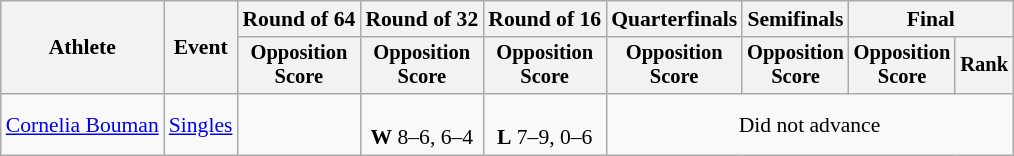<table class=wikitable style="font-size:90%">
<tr>
<th rowspan=2>Athlete</th>
<th rowspan=2>Event</th>
<th>Round of 64</th>
<th>Round of 32</th>
<th>Round of 16</th>
<th>Quarterfinals</th>
<th>Semifinals</th>
<th colspan=2>Final</th>
</tr>
<tr style="font-size:95%">
<th>Opposition<br>Score</th>
<th>Opposition<br>Score</th>
<th>Opposition<br>Score</th>
<th>Opposition<br>Score</th>
<th>Opposition<br>Score</th>
<th>Opposition<br>Score</th>
<th>Rank</th>
</tr>
<tr align=center>
<td align=left><a href='#'>Cornelia Bouman</a></td>
<td align=left><a href='#'>Singles</a></td>
<td></td>
<td><br> <strong>W</strong> 8–6, 6–4</td>
<td><br> <strong>L</strong> 7–9, 0–6</td>
<td colspan=4>Did not advance</td>
</tr>
</table>
